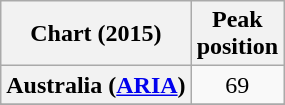<table class="wikitable plainrowheaders sortable" style="text-align:center">
<tr>
<th>Chart (2015)</th>
<th>Peak<br>position</th>
</tr>
<tr>
<th scope="row">Australia (<a href='#'>ARIA</a>)</th>
<td>69</td>
</tr>
<tr>
</tr>
<tr>
</tr>
<tr>
</tr>
</table>
